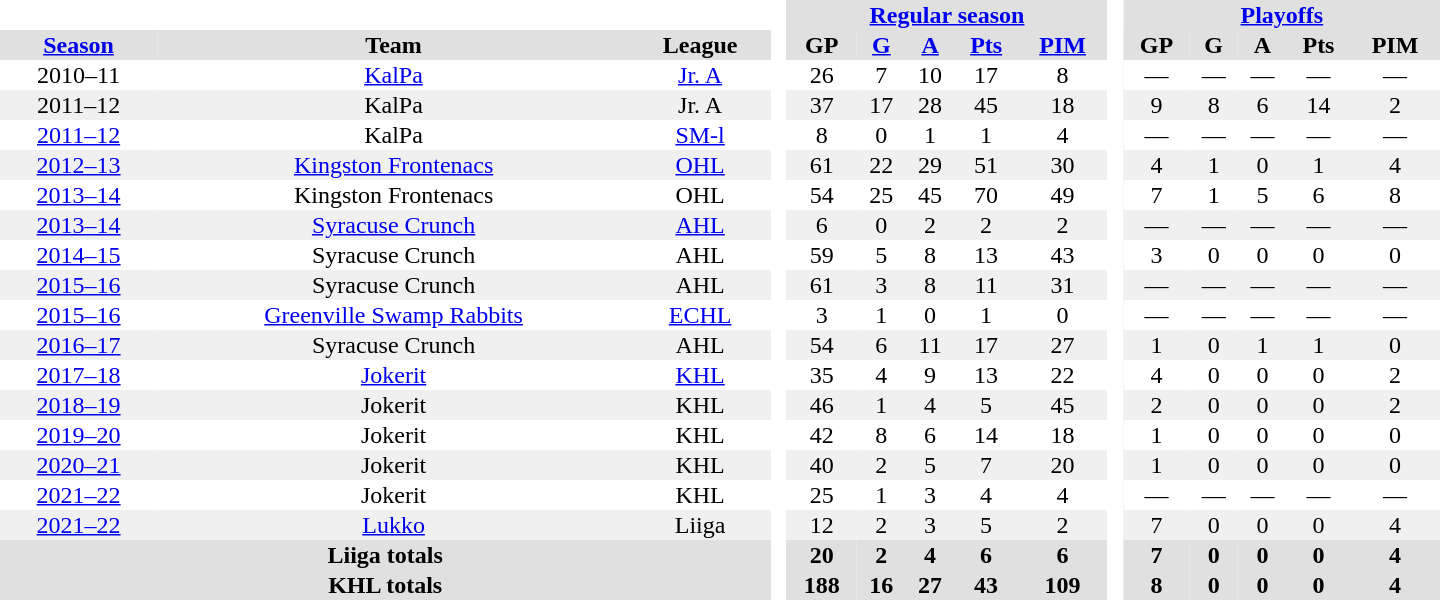<table border="0" cellpadding="1" cellspacing="0" style="text-align:center; width:60em;">
<tr style="background:#e0e0e0;">
<th colspan="3"  bgcolor="#ffffff"> </th>
<th rowspan="99" bgcolor="#ffffff"> </th>
<th colspan="5"><a href='#'>Regular season</a></th>
<th rowspan="99" bgcolor="#ffffff"> </th>
<th colspan="5"><a href='#'>Playoffs</a></th>
</tr>
<tr style="background:#e0e0e0;">
<th><a href='#'>Season</a></th>
<th>Team</th>
<th>League</th>
<th>GP</th>
<th><a href='#'>G</a></th>
<th><a href='#'>A</a></th>
<th><a href='#'>Pts</a></th>
<th><a href='#'>PIM</a></th>
<th>GP</th>
<th>G</th>
<th>A</th>
<th>Pts</th>
<th>PIM</th>
</tr>
<tr>
<td>2010–11</td>
<td><a href='#'>KalPa</a></td>
<td><a href='#'>Jr. A</a></td>
<td>26</td>
<td>7</td>
<td>10</td>
<td>17</td>
<td>8</td>
<td>—</td>
<td>—</td>
<td>—</td>
<td>—</td>
<td>—</td>
</tr>
<tr bgcolor="#f0f0f0">
<td>2011–12</td>
<td>KalPa</td>
<td>Jr. A</td>
<td>37</td>
<td>17</td>
<td>28</td>
<td>45</td>
<td>18</td>
<td>9</td>
<td>8</td>
<td>6</td>
<td>14</td>
<td>2</td>
</tr>
<tr>
<td><a href='#'>2011–12</a></td>
<td>KalPa</td>
<td><a href='#'>SM-l</a></td>
<td>8</td>
<td>0</td>
<td>1</td>
<td>1</td>
<td>4</td>
<td>—</td>
<td>—</td>
<td>—</td>
<td>—</td>
<td>—</td>
</tr>
<tr bgcolor="#f0f0f0">
<td><a href='#'>2012–13</a></td>
<td><a href='#'>Kingston Frontenacs</a></td>
<td><a href='#'>OHL</a></td>
<td>61</td>
<td>22</td>
<td>29</td>
<td>51</td>
<td>30</td>
<td>4</td>
<td>1</td>
<td>0</td>
<td>1</td>
<td>4</td>
</tr>
<tr>
<td><a href='#'>2013–14</a></td>
<td>Kingston Frontenacs</td>
<td>OHL</td>
<td>54</td>
<td>25</td>
<td>45</td>
<td>70</td>
<td>49</td>
<td>7</td>
<td>1</td>
<td>5</td>
<td>6</td>
<td>8</td>
</tr>
<tr bgcolor="#f0f0f0">
<td><a href='#'>2013–14</a></td>
<td><a href='#'>Syracuse Crunch</a></td>
<td><a href='#'>AHL</a></td>
<td>6</td>
<td>0</td>
<td>2</td>
<td>2</td>
<td>2</td>
<td>—</td>
<td>—</td>
<td>—</td>
<td>—</td>
<td>—</td>
</tr>
<tr>
<td><a href='#'>2014–15</a></td>
<td>Syracuse Crunch</td>
<td>AHL</td>
<td>59</td>
<td>5</td>
<td>8</td>
<td>13</td>
<td>43</td>
<td>3</td>
<td>0</td>
<td>0</td>
<td>0</td>
<td>0</td>
</tr>
<tr bgcolor="#f0f0f0">
<td><a href='#'>2015–16</a></td>
<td>Syracuse Crunch</td>
<td>AHL</td>
<td>61</td>
<td>3</td>
<td>8</td>
<td>11</td>
<td>31</td>
<td>—</td>
<td>—</td>
<td>—</td>
<td>—</td>
<td>—</td>
</tr>
<tr>
<td><a href='#'>2015–16</a></td>
<td><a href='#'>Greenville Swamp Rabbits</a></td>
<td><a href='#'>ECHL</a></td>
<td>3</td>
<td>1</td>
<td>0</td>
<td>1</td>
<td>0</td>
<td>—</td>
<td>—</td>
<td>—</td>
<td>—</td>
<td>—</td>
</tr>
<tr bgcolor="#f0f0f0">
<td><a href='#'>2016–17</a></td>
<td>Syracuse Crunch</td>
<td>AHL</td>
<td>54</td>
<td>6</td>
<td>11</td>
<td>17</td>
<td>27</td>
<td>1</td>
<td>0</td>
<td>1</td>
<td>1</td>
<td>0</td>
</tr>
<tr>
<td><a href='#'>2017–18</a></td>
<td><a href='#'>Jokerit</a></td>
<td><a href='#'>KHL</a></td>
<td>35</td>
<td>4</td>
<td>9</td>
<td>13</td>
<td>22</td>
<td>4</td>
<td>0</td>
<td>0</td>
<td>0</td>
<td>2</td>
</tr>
<tr bgcolor="#f0f0f0">
<td><a href='#'>2018–19</a></td>
<td>Jokerit</td>
<td>KHL</td>
<td>46</td>
<td>1</td>
<td>4</td>
<td>5</td>
<td>45</td>
<td>2</td>
<td>0</td>
<td>0</td>
<td>0</td>
<td>2</td>
</tr>
<tr>
<td><a href='#'>2019–20</a></td>
<td>Jokerit</td>
<td>KHL</td>
<td>42</td>
<td>8</td>
<td>6</td>
<td>14</td>
<td>18</td>
<td>1</td>
<td>0</td>
<td>0</td>
<td>0</td>
<td>0</td>
</tr>
<tr bgcolor="#f0f0f0">
<td><a href='#'>2020–21</a></td>
<td>Jokerit</td>
<td>KHL</td>
<td>40</td>
<td>2</td>
<td>5</td>
<td>7</td>
<td>20</td>
<td>1</td>
<td>0</td>
<td>0</td>
<td>0</td>
<td>0</td>
</tr>
<tr>
<td><a href='#'>2021–22</a></td>
<td>Jokerit</td>
<td>KHL</td>
<td>25</td>
<td>1</td>
<td>3</td>
<td>4</td>
<td>4</td>
<td>—</td>
<td>—</td>
<td>—</td>
<td>—</td>
<td>—</td>
</tr>
<tr bgcolor="#f0f0f0">
<td><a href='#'>2021–22</a></td>
<td><a href='#'>Lukko</a></td>
<td>Liiga</td>
<td>12</td>
<td>2</td>
<td>3</td>
<td>5</td>
<td>2</td>
<td>7</td>
<td>0</td>
<td>0</td>
<td>0</td>
<td>4</td>
</tr>
<tr bgcolor="#e0e0e0">
<th colspan="3">Liiga totals</th>
<th>20</th>
<th>2</th>
<th>4</th>
<th>6</th>
<th>6</th>
<th>7</th>
<th>0</th>
<th>0</th>
<th>0</th>
<th>4</th>
</tr>
<tr bgcolor="#e0e0e0">
<th colspan="3">KHL totals</th>
<th>188</th>
<th>16</th>
<th>27</th>
<th>43</th>
<th>109</th>
<th>8</th>
<th>0</th>
<th>0</th>
<th>0</th>
<th>4</th>
</tr>
</table>
